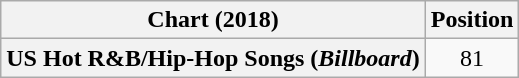<table class="wikitable sortable plainrowheaders" style="text-align:center">
<tr>
<th scope="col">Chart (2018)</th>
<th scope="col">Position</th>
</tr>
<tr>
<th scope="row">US Hot R&B/Hip-Hop Songs (<em>Billboard</em>)</th>
<td>81</td>
</tr>
</table>
